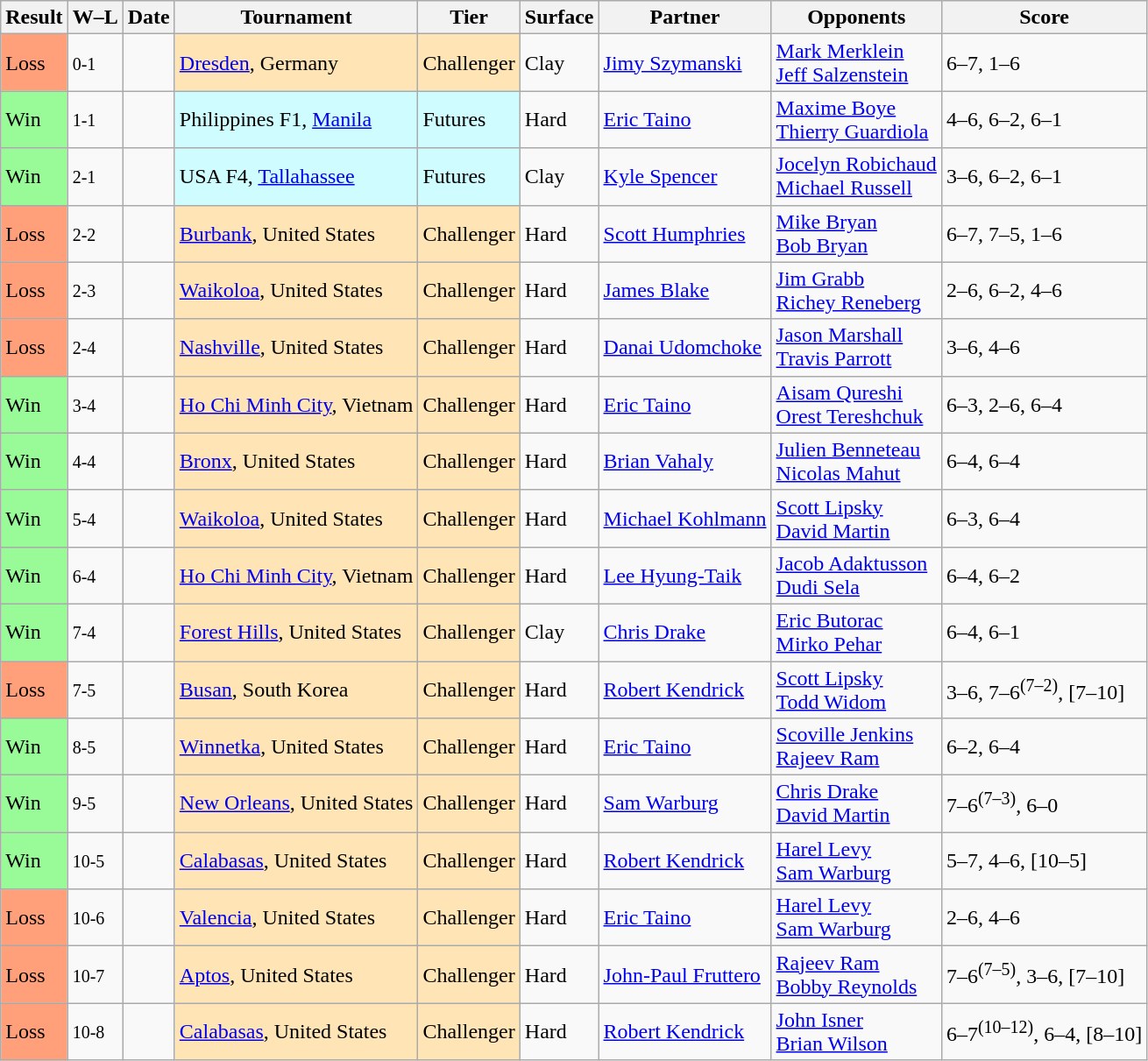<table class="sortable wikitable">
<tr>
<th>Result</th>
<th class="unsortable">W–L</th>
<th>Date</th>
<th>Tournament</th>
<th>Tier</th>
<th>Surface</th>
<th>Partner</th>
<th>Opponents</th>
<th class="unsortable">Score</th>
</tr>
<tr>
<td style="background:#ffa07a;">Loss</td>
<td><small>0-1</small></td>
<td></td>
<td style="background:moccasin;"><a href='#'>Dresden</a>, Germany</td>
<td style="background:moccasin;">Challenger</td>
<td>Clay</td>
<td> <a href='#'>Jimy Szymanski</a></td>
<td> <a href='#'>Mark Merklein</a> <br>  <a href='#'>Jeff Salzenstein</a></td>
<td>6–7, 1–6</td>
</tr>
<tr>
<td style="background:#98fb98;">Win</td>
<td><small>1-1</small></td>
<td></td>
<td style="background:#cffcff;">Philippines F1, <a href='#'>Manila</a></td>
<td style="background:#cffcff;">Futures</td>
<td>Hard</td>
<td> <a href='#'>Eric Taino</a></td>
<td> <a href='#'>Maxime Boye</a> <br>  <a href='#'>Thierry Guardiola</a></td>
<td>4–6, 6–2, 6–1</td>
</tr>
<tr>
<td style="background:#98fb98;">Win</td>
<td><small>2-1</small></td>
<td></td>
<td style="background:#cffcff;">USA F4, <a href='#'>Tallahassee</a></td>
<td style="background:#cffcff;">Futures</td>
<td>Clay</td>
<td> <a href='#'>Kyle Spencer</a></td>
<td> <a href='#'>Jocelyn Robichaud</a> <br>  <a href='#'>Michael Russell</a></td>
<td>3–6, 6–2, 6–1</td>
</tr>
<tr>
<td style="background:#ffa07a;">Loss</td>
<td><small>2-2</small></td>
<td></td>
<td style="background:moccasin;"><a href='#'>Burbank</a>, United States</td>
<td style="background:moccasin;">Challenger</td>
<td>Hard</td>
<td> <a href='#'>Scott Humphries</a></td>
<td> <a href='#'>Mike Bryan</a> <br>  <a href='#'>Bob Bryan</a></td>
<td>6–7, 7–5, 1–6</td>
</tr>
<tr>
<td style="background:#ffa07a;">Loss</td>
<td><small>2-3</small></td>
<td></td>
<td style="background:moccasin;"><a href='#'>Waikoloa</a>, United States</td>
<td style="background:moccasin;">Challenger</td>
<td>Hard</td>
<td> <a href='#'>James Blake</a></td>
<td> <a href='#'>Jim Grabb</a> <br>  <a href='#'>Richey Reneberg</a></td>
<td>2–6, 6–2, 4–6</td>
</tr>
<tr>
<td style="background:#ffa07a;">Loss</td>
<td><small>2-4</small></td>
<td></td>
<td style="background:moccasin;"><a href='#'>Nashville</a>, United States</td>
<td style="background:moccasin;">Challenger</td>
<td>Hard</td>
<td> <a href='#'>Danai Udomchoke</a></td>
<td> <a href='#'>Jason Marshall</a> <br>  <a href='#'>Travis Parrott</a></td>
<td>3–6, 4–6</td>
</tr>
<tr>
<td style="background:#98fb98;">Win</td>
<td><small>3-4</small></td>
<td></td>
<td style="background:moccasin;"><a href='#'>Ho Chi Minh City</a>, Vietnam</td>
<td style="background:moccasin;">Challenger</td>
<td>Hard</td>
<td> <a href='#'>Eric Taino</a></td>
<td> <a href='#'>Aisam Qureshi</a> <br>  <a href='#'>Orest Tereshchuk</a></td>
<td>6–3, 2–6, 6–4</td>
</tr>
<tr>
<td style="background:#98fb98;">Win</td>
<td><small>4-4</small></td>
<td></td>
<td style="background:moccasin;"><a href='#'>Bronx</a>, United States</td>
<td style="background:moccasin;">Challenger</td>
<td>Hard</td>
<td> <a href='#'>Brian Vahaly</a></td>
<td> <a href='#'>Julien Benneteau</a> <br>  <a href='#'>Nicolas Mahut</a></td>
<td>6–4, 6–4</td>
</tr>
<tr>
<td style="background:#98fb98;">Win</td>
<td><small>5-4</small></td>
<td></td>
<td style="background:moccasin;"><a href='#'>Waikoloa</a>, United States</td>
<td style="background:moccasin;">Challenger</td>
<td>Hard</td>
<td> <a href='#'>Michael Kohlmann</a></td>
<td> <a href='#'>Scott Lipsky</a> <br>  <a href='#'>David Martin</a></td>
<td>6–3, 6–4</td>
</tr>
<tr>
<td style="background:#98fb98;">Win</td>
<td><small>6-4</small></td>
<td></td>
<td style="background:moccasin;"><a href='#'>Ho Chi Minh City</a>, Vietnam</td>
<td style="background:moccasin;">Challenger</td>
<td>Hard</td>
<td> <a href='#'>Lee Hyung-Taik</a></td>
<td> <a href='#'>Jacob Adaktusson</a> <br>  <a href='#'>Dudi Sela</a></td>
<td>6–4, 6–2</td>
</tr>
<tr>
<td style="background:#98fb98;">Win</td>
<td><small>7-4</small></td>
<td></td>
<td style="background:moccasin;"><a href='#'>Forest Hills</a>, United States</td>
<td style="background:moccasin;">Challenger</td>
<td>Clay</td>
<td> <a href='#'>Chris Drake</a></td>
<td> <a href='#'>Eric Butorac</a> <br>  <a href='#'>Mirko Pehar</a></td>
<td>6–4, 6–1</td>
</tr>
<tr>
<td style="background:#ffa07a;">Loss</td>
<td><small>7-5</small></td>
<td></td>
<td style="background:moccasin;"><a href='#'>Busan</a>, South Korea</td>
<td style="background:moccasin;">Challenger</td>
<td>Hard</td>
<td> <a href='#'>Robert Kendrick</a></td>
<td> <a href='#'>Scott Lipsky</a> <br>  <a href='#'>Todd Widom</a></td>
<td>3–6, 7–6<sup>(7–2)</sup>, [7–10]</td>
</tr>
<tr>
<td style="background:#98fb98;">Win</td>
<td><small>8-5</small></td>
<td></td>
<td style="background:moccasin;"><a href='#'>Winnetka</a>, United States</td>
<td style="background:moccasin;">Challenger</td>
<td>Hard</td>
<td> <a href='#'>Eric Taino</a></td>
<td> <a href='#'>Scoville Jenkins</a> <br>  <a href='#'>Rajeev Ram</a></td>
<td>6–2, 6–4</td>
</tr>
<tr>
<td style="background:#98fb98;">Win</td>
<td><small>9-5</small></td>
<td></td>
<td style="background:moccasin;"><a href='#'>New Orleans</a>, United States</td>
<td style="background:moccasin;">Challenger</td>
<td>Hard</td>
<td> <a href='#'>Sam Warburg</a></td>
<td> <a href='#'>Chris Drake</a> <br>  <a href='#'>David Martin</a></td>
<td>7–6<sup>(7–3)</sup>, 6–0</td>
</tr>
<tr>
<td style="background:#98fb98;">Win</td>
<td><small>10-5</small></td>
<td></td>
<td style="background:moccasin;"><a href='#'>Calabasas</a>, United States</td>
<td style="background:moccasin;">Challenger</td>
<td>Hard</td>
<td> <a href='#'>Robert Kendrick</a></td>
<td> <a href='#'>Harel Levy</a> <br>  <a href='#'>Sam Warburg</a></td>
<td>5–7, 4–6, [10–5]</td>
</tr>
<tr>
<td style="background:#ffa07a;">Loss</td>
<td><small>10-6</small></td>
<td></td>
<td style="background:moccasin;"><a href='#'>Valencia</a>, United States</td>
<td style="background:moccasin;">Challenger</td>
<td>Hard</td>
<td> <a href='#'>Eric Taino</a></td>
<td> <a href='#'>Harel Levy</a> <br>  <a href='#'>Sam Warburg</a></td>
<td>2–6, 4–6</td>
</tr>
<tr>
<td style="background:#ffa07a;">Loss</td>
<td><small>10-7</small></td>
<td></td>
<td style="background:moccasin;"><a href='#'>Aptos</a>, United States</td>
<td style="background:moccasin;">Challenger</td>
<td>Hard</td>
<td> <a href='#'>John-Paul Fruttero</a></td>
<td> <a href='#'>Rajeev Ram</a> <br>  <a href='#'>Bobby Reynolds</a></td>
<td>7–6<sup>(7–5)</sup>, 3–6, [7–10]</td>
</tr>
<tr>
<td style="background:#ffa07a;">Loss</td>
<td><small>10-8</small></td>
<td></td>
<td style="background:moccasin;"><a href='#'>Calabasas</a>, United States</td>
<td style="background:moccasin;">Challenger</td>
<td>Hard</td>
<td> <a href='#'>Robert Kendrick</a></td>
<td> <a href='#'>John Isner</a> <br>  <a href='#'>Brian Wilson</a></td>
<td>6–7<sup>(10–12)</sup>, 6–4, [8–10]</td>
</tr>
</table>
